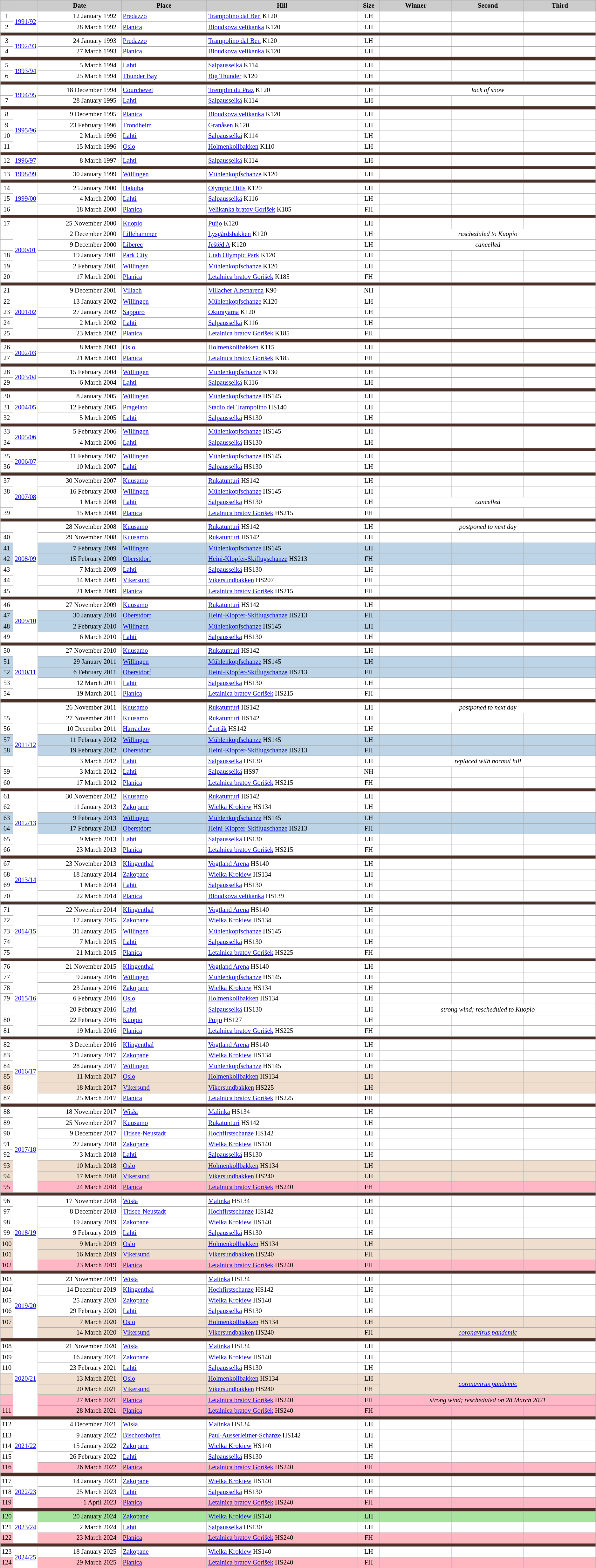<table class="wikitable plainrowheaders" style="background:#fff; font-size:86%; line-height:16px; border:grey solid 1px; border-collapse:collapse;">
<tr style="background:#ccc; text-align:center;">
<th scope="col" style="background:#ccc; width=20 px;"></th>
<th scope="col" style="background:#ccc; width=25 px;"></th>
<th scope="col" style="background:#ccc; width:169px;">Date</th>
<th scope="col" style="background:#ccc; width:173px;">Place</th>
<th scope="col" style="background:#ccc; width:311px;">Hill</th>
<th scope="col" style="background:#ccc; width:40px;">Size</th>
<th scope="col" style="background:#ccc; width:145px;">Winner</th>
<th scope="col" style="background:#ccc; width:145px;">Second</th>
<th scope="col" style="background:#ccc; width:145px;">Third</th>
</tr>
<tr>
<td align=center>1</td>
<td align=center rowspan=2><a href='#'>1991/92</a></td>
<td align=right>12 January 1992  </td>
<td> <a href='#'>Predazzo</a></td>
<td><a href='#'>Trampolino dal Ben</a> K120</td>
<td align=center>LH</td>
<td></td>
<td></td>
<td></td>
</tr>
<tr>
<td align=center>2</td>
<td align=right>28 March 1992  </td>
<td> <a href='#'>Planica</a></td>
<td><a href='#'>Bloudkova velikanka</a> K120</td>
<td align=center>LH</td>
<td></td>
<td></td>
<td></td>
</tr>
<tr bgcolor=#4C2F27>
<td colspan=9></td>
</tr>
<tr>
<td align=center>3</td>
<td align=center rowspan=2><a href='#'>1992/93</a></td>
<td align=right>24 January 1993  </td>
<td> <a href='#'>Predazzo</a></td>
<td><a href='#'>Trampolino dal Ben</a> K120</td>
<td align=center>LH</td>
<td></td>
<td></td>
<td></td>
</tr>
<tr>
<td align=center>4</td>
<td align=right>27 March 1993  </td>
<td> <a href='#'>Planica</a></td>
<td><a href='#'>Bloudkova velikanka</a> K120</td>
<td align=center>LH</td>
<td></td>
<td></td>
<td></td>
</tr>
<tr bgcolor=#4C2F27>
<td colspan=9></td>
</tr>
<tr>
<td align=center>5</td>
<td align=center rowspan=2><a href='#'>1993/94</a></td>
<td align=right>5 March 1994  </td>
<td> <a href='#'>Lahti</a></td>
<td><a href='#'>Salpausselkä</a> K114</td>
<td align=center>LH</td>
<td></td>
<td></td>
<td></td>
</tr>
<tr>
<td align=center>6</td>
<td align=right>25 March 1994  </td>
<td> <a href='#'>Thunder Bay</a></td>
<td><a href='#'>Big Thunder</a> K120</td>
<td align=center>LH</td>
<td></td>
<td></td>
<td></td>
</tr>
<tr bgcolor=#4C2F27>
<td colspan=9></td>
</tr>
<tr>
<td align=center></td>
<td align=center rowspan=2><a href='#'>1994/95</a></td>
<td align=right>18 December 1994  </td>
<td> <a href='#'>Courchevel</a></td>
<td><a href='#'>Tremplin du Praz</a> K120</td>
<td align=center>LH</td>
<td colspan="5" align="center"><em>lack of snow</em></td>
</tr>
<tr>
<td align=center>7</td>
<td align=right>28 January 1995  </td>
<td> <a href='#'>Lahti</a></td>
<td><a href='#'>Salpausselkä</a> K114</td>
<td align=center>LH</td>
<td></td>
<td></td>
<td></td>
</tr>
<tr bgcolor=#4C2F27>
<td colspan=9></td>
</tr>
<tr>
<td align=center>8</td>
<td align=center rowspan=4><a href='#'>1995/96</a></td>
<td align=right>9 December 1995  </td>
<td> <a href='#'>Planica</a></td>
<td><a href='#'>Bloudkova velikanka</a> K120</td>
<td align=center>LH</td>
<td></td>
<td></td>
<td></td>
</tr>
<tr>
<td align=center>9</td>
<td align=right>23 February 1996  </td>
<td> <a href='#'>Trondheim</a></td>
<td><a href='#'>Granåsen</a> K120</td>
<td align=center>LH</td>
<td></td>
<td></td>
<td></td>
</tr>
<tr>
<td align=center>10</td>
<td align=right>2 March 1996  </td>
<td> <a href='#'>Lahti</a></td>
<td><a href='#'>Salpausselkä</a> K114</td>
<td align=center>LH</td>
<td></td>
<td></td>
<td></td>
</tr>
<tr>
<td align=center>11</td>
<td align=right>15 March 1996  </td>
<td> <a href='#'>Oslo</a></td>
<td><a href='#'>Holmenkollbakken</a> K110</td>
<td align=center>LH</td>
<td></td>
<td></td>
<td></td>
</tr>
<tr bgcolor=#4C2F27>
<td colspan=9></td>
</tr>
<tr>
<td align=center>12</td>
<td align=center><a href='#'>1996/97</a></td>
<td align=right>8 March 1997  </td>
<td> <a href='#'>Lahti</a></td>
<td><a href='#'>Salpausselkä</a> K114</td>
<td align=center>LH</td>
<td></td>
<td></td>
<td></td>
</tr>
<tr bgcolor=#4C2F27>
<td colspan=9></td>
</tr>
<tr>
<td align=center>13</td>
<td align=center><a href='#'>1998/99</a></td>
<td align=right>30 January 1999  </td>
<td> <a href='#'>Willingen</a></td>
<td><a href='#'>Mühlenkopfschanze</a> K120</td>
<td align=center>LH</td>
<td></td>
<td></td>
<td></td>
</tr>
<tr bgcolor=#4C2F27>
<td colspan=9></td>
</tr>
<tr>
<td align=center>14</td>
<td align=center rowspan=3><a href='#'>1999/00</a></td>
<td align=right>25 January 2000  </td>
<td> <a href='#'>Hakuba</a></td>
<td><a href='#'>Olympic Hills</a> K120</td>
<td align=center>LH</td>
<td></td>
<td></td>
<td></td>
</tr>
<tr>
<td align=center>15</td>
<td align=right>4 March 2000  </td>
<td> <a href='#'>Lahti</a></td>
<td><a href='#'>Salpausselkä</a> K116</td>
<td align=center>LH</td>
<td></td>
<td></td>
<td></td>
</tr>
<tr>
<td align=center>16</td>
<td align=right>18 March 2000  </td>
<td> <a href='#'>Planica</a></td>
<td><a href='#'>Velikanka bratov Gorišek</a> K185</td>
<td align=center>FH</td>
<td></td>
<td></td>
<td></td>
</tr>
<tr bgcolor=#4C2F27>
<td colspan=9></td>
</tr>
<tr>
<td align=center>17</td>
<td align=center rowspan=6><a href='#'>2000/01</a></td>
<td align=right>25 November 2000  </td>
<td> <a href='#'>Kuopio</a></td>
<td><a href='#'>Puijo</a> K120</td>
<td align=center>LH</td>
<td></td>
<td></td>
<td></td>
</tr>
<tr>
<td align=center></td>
<td align=right>2 December 2000  </td>
<td> <a href='#'>Lillehammer</a></td>
<td><a href='#'>Lysgårdsbakken</a> K120</td>
<td align=center>LH</td>
<td colspan="5" align="center"><em>rescheduled to Kuopio</em></td>
</tr>
<tr>
<td align=center></td>
<td align=right>9 December 2000  </td>
<td> <a href='#'>Liberec</a></td>
<td><a href='#'>Ještěd A</a> K120</td>
<td align=center>LH</td>
<td colspan="5" align="center"><em>cancelled</em></td>
</tr>
<tr>
<td align=center>18</td>
<td align=right>19 January 2001  </td>
<td> <a href='#'>Park City</a></td>
<td><a href='#'>Utah Olympic Park</a> K120</td>
<td align=center>LH</td>
<td></td>
<td></td>
<td></td>
</tr>
<tr>
<td align=center>19</td>
<td align=right>2 February 2001  </td>
<td> <a href='#'>Willingen</a></td>
<td><a href='#'>Mühlenkopfschanze</a> K120</td>
<td align=center>LH</td>
<td></td>
<td></td>
<td></td>
</tr>
<tr>
<td align=center>20</td>
<td align=right>17 March 2001  </td>
<td> <a href='#'>Planica</a></td>
<td><a href='#'>Letalnica bratov Gorišek</a> K185</td>
<td align=center>FH</td>
<td></td>
<td></td>
<td></td>
</tr>
<tr bgcolor=#4C2F27>
<td colspan=9></td>
</tr>
<tr>
<td align=center>21</td>
<td align=center rowspan=5><a href='#'>2001/02</a></td>
<td align=right>9 December 2001  </td>
<td> <a href='#'>Villach</a></td>
<td><a href='#'>Villacher Alpenarena</a> K90</td>
<td align=center>NH</td>
<td></td>
<td></td>
<td></td>
</tr>
<tr>
<td align=center>22</td>
<td align=right>13 January 2002  </td>
<td> <a href='#'>Willingen</a></td>
<td><a href='#'>Mühlenkopfschanze</a> K120</td>
<td align=center>LH</td>
<td></td>
<td></td>
<td></td>
</tr>
<tr>
<td align=center>23</td>
<td align=right>27 January 2002  </td>
<td> <a href='#'>Sapporo</a></td>
<td><a href='#'>Ōkurayama</a> K120</td>
<td align=center>LH</td>
<td></td>
<td></td>
<td></td>
</tr>
<tr>
<td align=center>24</td>
<td align=right>2 March 2002  </td>
<td> <a href='#'>Lahti</a></td>
<td><a href='#'>Salpausselkä</a> K116</td>
<td align=center>LH</td>
<td></td>
<td></td>
<td></td>
</tr>
<tr>
<td align=center>25</td>
<td align=right>23 March 2002  </td>
<td> <a href='#'>Planica</a></td>
<td><a href='#'>Letalnica bratov Gorišek</a> K185</td>
<td align=center>FH</td>
<td></td>
<td></td>
<td></td>
</tr>
<tr bgcolor=#4C2F27>
<td colspan=9></td>
</tr>
<tr>
<td align=center>26</td>
<td align=center rowspan=2><a href='#'>2002/03</a></td>
<td align=right>8 March 2003  </td>
<td> <a href='#'>Oslo</a></td>
<td><a href='#'>Holmenkollbakken</a> K115</td>
<td align=center>LH</td>
<td></td>
<td></td>
<td></td>
</tr>
<tr>
<td align=center>27</td>
<td align=right>21 March 2003  </td>
<td> <a href='#'>Planica</a></td>
<td><a href='#'>Letalnica bratov Gorišek</a> K185</td>
<td align=center>FH</td>
<td></td>
<td></td>
<td></td>
</tr>
<tr bgcolor=#4C2F27>
<td colspan=9></td>
</tr>
<tr>
<td align=center>28</td>
<td align=center rowspan=2><a href='#'>2003/04</a></td>
<td align=right>15 February 2004  </td>
<td> <a href='#'>Willingen</a></td>
<td><a href='#'>Mühlenkopfschanze</a> K130</td>
<td align=center>LH</td>
<td></td>
<td></td>
<td></td>
</tr>
<tr>
<td align=center>29</td>
<td align=right>6 March 2004  </td>
<td> <a href='#'>Lahti</a></td>
<td><a href='#'>Salpausselkä</a> K116</td>
<td align=center>LH</td>
<td></td>
<td></td>
<td></td>
</tr>
<tr bgcolor=#4C2F27>
<td colspan=9></td>
</tr>
<tr>
<td align=center>30</td>
<td align=center rowspan=3><a href='#'>2004/05</a></td>
<td align=right>8 January 2005  </td>
<td> <a href='#'>Willingen</a></td>
<td><a href='#'>Mühlenkopfschanze</a> HS145</td>
<td align=center>LH</td>
<td></td>
<td></td>
<td></td>
</tr>
<tr>
<td align=center>31</td>
<td align=right>12 February 2005  </td>
<td> <a href='#'>Pragelato</a></td>
<td><a href='#'>Stadio del Trampolino</a> HS140</td>
<td align=center>LH</td>
<td></td>
<td></td>
<td></td>
</tr>
<tr>
<td align=center>32</td>
<td align=right>5 March 2005  </td>
<td> <a href='#'>Lahti</a></td>
<td><a href='#'>Salpausselkä</a> HS130</td>
<td align=center>LH</td>
<td></td>
<td></td>
<td></td>
</tr>
<tr bgcolor=#4C2F27>
<td colspan=9></td>
</tr>
<tr>
<td align=center>33</td>
<td align=center rowspan=2><a href='#'>2005/06</a></td>
<td align=right>5 February 2006  </td>
<td> <a href='#'>Willingen</a></td>
<td><a href='#'>Mühlenkopfschanze</a> HS145</td>
<td align=center>LH</td>
<td></td>
<td></td>
<td></td>
</tr>
<tr>
<td align=center>34</td>
<td align=right>4 March 2006  </td>
<td> <a href='#'>Lahti</a></td>
<td><a href='#'>Salpausselkä</a> HS130</td>
<td align=center>LH</td>
<td></td>
<td></td>
<td></td>
</tr>
<tr bgcolor=#4C2F27>
<td colspan=9></td>
</tr>
<tr>
<td align=center>35</td>
<td align=center rowspan=2><a href='#'>2006/07</a></td>
<td align=right>11 February 2007  </td>
<td> <a href='#'>Willingen</a></td>
<td><a href='#'>Mühlenkopfschanze</a> HS145</td>
<td align=center>LH</td>
<td></td>
<td></td>
<td></td>
</tr>
<tr>
<td align=center>36</td>
<td align=right>10 March 2007  </td>
<td> <a href='#'>Lahti</a></td>
<td><a href='#'>Salpausselkä</a> HS130</td>
<td align=center>LH</td>
<td></td>
<td></td>
<td></td>
</tr>
<tr bgcolor=#4C2F27>
<td colspan=9></td>
</tr>
<tr>
<td align=center>37</td>
<td align=center rowspan=4><a href='#'>2007/08</a></td>
<td align=right>30 November 2007  </td>
<td> <a href='#'>Kuusamo</a></td>
<td><a href='#'>Rukatunturi</a> HS142</td>
<td align=center>LH</td>
<td></td>
<td></td>
<td></td>
</tr>
<tr>
<td align=center>38</td>
<td align=right>16 February 2008  </td>
<td> <a href='#'>Willingen</a></td>
<td><a href='#'>Mühlenkopfschanze</a> HS145</td>
<td align=center>LH</td>
<td></td>
<td></td>
<td></td>
</tr>
<tr>
<td align=center></td>
<td align=right>1 March 2008  </td>
<td> <a href='#'>Lahti</a></td>
<td><a href='#'>Salpausselkä</a> HS130</td>
<td align=center>LH</td>
<td colspan="5" align="center"><em>cancelled</em></td>
</tr>
<tr>
<td align=center>39</td>
<td align=right>15 March 2008  </td>
<td> <a href='#'>Planica</a></td>
<td><a href='#'>Letalnica bratov Gorišek</a> HS215</td>
<td align=center>FH</td>
<td></td>
<td></td>
<td></td>
</tr>
<tr bgcolor=#4C2F27>
<td colspan=9></td>
</tr>
<tr>
<td align=center></td>
<td align=center rowspan=7><a href='#'>2008/09</a></td>
<td align=right>28 November 2008  </td>
<td> <a href='#'>Kuusamo</a></td>
<td><a href='#'>Rukatunturi</a> HS142</td>
<td align=center>LH</td>
<td colspan="5" align="center"><em>postponed to next day</em></td>
</tr>
<tr>
<td align=center>40</td>
<td align=right>29 November 2008  </td>
<td> <a href='#'>Kuusamo</a></td>
<td><a href='#'>Rukatunturi</a> HS142</td>
<td align=center>LH</td>
<td></td>
<td></td>
<td></td>
</tr>
<tr bgcolor=#BCD4E6>
<td align=center>41</td>
<td align=right>7 February 2009  </td>
<td> <a href='#'>Willingen</a></td>
<td><a href='#'>Mühlenkopfschanze</a> HS145</td>
<td align=center>LH</td>
<td></td>
<td></td>
<td></td>
</tr>
<tr bgcolor=#BCD4E6>
<td align=center>42</td>
<td align=right>15 February 2009  </td>
<td> <a href='#'>Oberstdorf</a></td>
<td><a href='#'>Heini-Klopfer-Skiflugschanze</a> HS213</td>
<td align=center>FH</td>
<td></td>
<td></td>
<td></td>
</tr>
<tr>
<td align=center>43</td>
<td align=right>7 March 2009  </td>
<td> <a href='#'>Lahti</a></td>
<td><a href='#'>Salpausselkä</a> HS130</td>
<td align=center>LH</td>
<td></td>
<td></td>
<td></td>
</tr>
<tr>
<td align=center>44</td>
<td align=right>14 March 2009  </td>
<td> <a href='#'>Vikersund</a></td>
<td><a href='#'>Vikersundbakken</a> HS207</td>
<td align=center>FH</td>
<td></td>
<td></td>
<td></td>
</tr>
<tr>
<td align=center>45</td>
<td align=right>21 March 2009  </td>
<td> <a href='#'>Planica</a></td>
<td><a href='#'>Letalnica bratov Gorišek</a> HS215</td>
<td align=center>FH</td>
<td></td>
<td></td>
<td></td>
</tr>
<tr bgcolor=#4C2F27>
<td colspan=9></td>
</tr>
<tr>
<td align=center>46</td>
<td align=center rowspan=4><a href='#'>2009/10</a></td>
<td align=right>27 November 2009  </td>
<td> <a href='#'>Kuusamo</a></td>
<td><a href='#'>Rukatunturi</a> HS142</td>
<td align=center>LH</td>
<td></td>
<td></td>
<td></td>
</tr>
<tr bgcolor=#BCD4E6>
<td align=center>47</td>
<td align=right>30 January 2010  </td>
<td> <a href='#'>Oberstdorf</a></td>
<td><a href='#'>Heini-Klopfer-Skiflugschanze</a> HS213</td>
<td align=center>FH</td>
<td></td>
<td></td>
<td></td>
</tr>
<tr bgcolor=#BCD4E6>
<td align=center>48</td>
<td align=right>2 February 2010  </td>
<td> <a href='#'>Willingen</a></td>
<td><a href='#'>Mühlenkopfschanze</a> HS145</td>
<td align=center>LH</td>
<td></td>
<td></td>
<td></td>
</tr>
<tr>
<td align=center>49</td>
<td align=right>6 March 2010  </td>
<td> <a href='#'>Lahti</a></td>
<td><a href='#'>Salpausselkä</a> HS130</td>
<td align=center>LH</td>
<td></td>
<td></td>
<td></td>
</tr>
<tr bgcolor=#4C2F27>
<td colspan=9></td>
</tr>
<tr>
<td align=center>50</td>
<td align=center rowspan=5><a href='#'>2010/11</a></td>
<td align=right>27 November 2010  </td>
<td> <a href='#'>Kuusamo</a></td>
<td><a href='#'>Rukatunturi</a> HS142</td>
<td align=center>LH</td>
<td></td>
<td></td>
<td></td>
</tr>
<tr bgcolor=#BCD4E6>
<td align=center>51</td>
<td align=right>29 January 2011  </td>
<td> <a href='#'>Willingen</a></td>
<td><a href='#'>Mühlenkopfschanze</a> HS145</td>
<td align=center>LH</td>
<td></td>
<td></td>
<td></td>
</tr>
<tr bgcolor=#BCD4E6>
<td align=center>52</td>
<td align=right>6 February 2011  </td>
<td> <a href='#'>Oberstdorf</a></td>
<td><a href='#'>Heini-Klopfer-Skiflugschanze</a> HS213</td>
<td align=center>FH</td>
<td></td>
<td></td>
<td></td>
</tr>
<tr>
<td align=center>53</td>
<td align=right>12 March 2011  </td>
<td> <a href='#'>Lahti</a></td>
<td><a href='#'>Salpausselkä</a> HS130</td>
<td align=center>LH</td>
<td></td>
<td></td>
<td></td>
</tr>
<tr>
<td align=center>54</td>
<td align=right>19 March 2011  </td>
<td> <a href='#'>Planica</a></td>
<td><a href='#'>Letalnica bratov Gorišek</a> HS215</td>
<td align=center>FH</td>
<td></td>
<td></td>
<td></td>
</tr>
<tr bgcolor=#4C2F27>
<td colspan=9></td>
</tr>
<tr>
<td align=center></td>
<td align=center rowspan=8><a href='#'>2011/12</a></td>
<td align=right>26 November 2011  </td>
<td> <a href='#'>Kuusamo</a></td>
<td><a href='#'>Rukatunturi</a> HS142</td>
<td align=center>LH</td>
<td colspan="5" align="center"><em>postponed to next day</em></td>
</tr>
<tr>
<td align=center>55</td>
<td align=right>27 November 2011  </td>
<td> <a href='#'>Kuusamo</a></td>
<td><a href='#'>Rukatunturi</a> HS142</td>
<td align=center>LH</td>
<td></td>
<td></td>
<td></td>
</tr>
<tr>
<td align=center>56</td>
<td align=right>10 December 2011  </td>
<td> <a href='#'>Harrachov</a></td>
<td><a href='#'>Čerťák</a> HS142</td>
<td align=center>LH</td>
<td></td>
<td></td>
<td></td>
</tr>
<tr bgcolor=#BCD4E6>
<td align=center>57</td>
<td align=right>11 February 2012  </td>
<td> <a href='#'>Willingen</a></td>
<td><a href='#'>Mühlenkopfschanze</a> HS145</td>
<td align=center>LH</td>
<td></td>
<td></td>
<td></td>
</tr>
<tr bgcolor=#BCD4E6>
<td align=center>58</td>
<td align=right>19 February 2012  </td>
<td> <a href='#'>Oberstdorf</a></td>
<td><a href='#'>Heini-Klopfer-Skiflugschanze</a> HS213</td>
<td align=center>FH</td>
<td></td>
<td></td>
<td></td>
</tr>
<tr>
<td align=center></td>
<td align=right>3 March 2012  </td>
<td> <a href='#'>Lahti</a></td>
<td><a href='#'>Salpausselkä</a> HS130</td>
<td align=center>LH</td>
<td colspan=5 align=center><em>replaced with normal hill</em></td>
</tr>
<tr>
<td align=center>59</td>
<td align=right>3 March 2012  </td>
<td> <a href='#'>Lahti</a></td>
<td><a href='#'>Salpausselkä</a> HS97</td>
<td align=center>NH</td>
<td></td>
<td></td>
<td></td>
</tr>
<tr>
<td align=center>60</td>
<td align=right>17 March 2012  </td>
<td> <a href='#'>Planica</a></td>
<td><a href='#'>Letalnica bratov Gorišek</a> HS215</td>
<td align=center>FH</td>
<td></td>
<td></td>
<td></td>
</tr>
<tr bgcolor=#4C2F27>
<td colspan=9></td>
</tr>
<tr>
<td align=center>61</td>
<td align=center rowspan=6><a href='#'>2012/13</a></td>
<td align=right>30 November 2012  </td>
<td> <a href='#'>Kuusamo</a></td>
<td><a href='#'>Rukatunturi</a> HS142</td>
<td align=center>LH</td>
<td></td>
<td></td>
<td></td>
</tr>
<tr>
<td align=center>62</td>
<td align=right>11 January 2013  </td>
<td> <a href='#'>Zakopane</a></td>
<td><a href='#'>Wielka Krokiew</a> HS134</td>
<td align=center>LH</td>
<td></td>
<td></td>
<td></td>
</tr>
<tr bgcolor=#BCD4E6>
<td align=center>63</td>
<td align=right>9 February 2013  </td>
<td> <a href='#'>Willingen</a></td>
<td><a href='#'>Mühlenkopfschanze</a> HS145</td>
<td align=center>LH</td>
<td></td>
<td></td>
<td></td>
</tr>
<tr bgcolor=#BCD4E6>
<td align=center>64</td>
<td align=right>17 February 2013  </td>
<td> <a href='#'>Oberstdorf</a></td>
<td><a href='#'>Heini-Klopfer-Skiflugschanze</a> HS213</td>
<td align=center>FH</td>
<td></td>
<td></td>
<td></td>
</tr>
<tr>
<td align=center>65</td>
<td align=right>9 March 2013  </td>
<td> <a href='#'>Lahti</a></td>
<td><a href='#'>Salpausselkä</a> HS130</td>
<td align=center>LH</td>
<td></td>
<td></td>
<td></td>
</tr>
<tr>
<td align=center>66</td>
<td align=right>23 March 2013  </td>
<td> <a href='#'>Planica</a></td>
<td><a href='#'>Letalnica bratov Gorišek</a> HS215</td>
<td align=center>FH</td>
<td></td>
<td></td>
<td></td>
</tr>
<tr bgcolor=#4C2F27>
<td colspan=9></td>
</tr>
<tr>
<td align=center>67</td>
<td align=center rowspan=4><a href='#'>2013/14</a></td>
<td align=right>23 November 2013  </td>
<td> <a href='#'>Klingenthal</a></td>
<td><a href='#'>Vogtland Arena</a> HS140</td>
<td align=center>LH</td>
<td></td>
<td></td>
<td></td>
</tr>
<tr>
<td align=center>68</td>
<td align=right>18 January 2014  </td>
<td> <a href='#'>Zakopane</a></td>
<td><a href='#'>Wielka Krokiew</a> HS134</td>
<td align=center>LH</td>
<td></td>
<td></td>
<td></td>
</tr>
<tr>
<td align=center>69</td>
<td align=right>1 March 2014  </td>
<td> <a href='#'>Lahti</a></td>
<td><a href='#'>Salpausselkä</a> HS130</td>
<td align=center>LH</td>
<td></td>
<td></td>
<td></td>
</tr>
<tr>
<td align=center>70</td>
<td align=right>22 March 2014  </td>
<td> <a href='#'>Planica</a></td>
<td><a href='#'>Bloudkova velikanka</a> HS139</td>
<td align=center>LH</td>
<td></td>
<td></td>
<td></td>
</tr>
<tr bgcolor=#4C2F27>
<td colspan=9></td>
</tr>
<tr>
<td align=center>71</td>
<td align=center rowspan=5><a href='#'>2014/15</a></td>
<td align=right>22 November 2014  </td>
<td> <a href='#'>Klingenthal</a></td>
<td><a href='#'>Vogtland Arena</a> HS140</td>
<td align=center>LH</td>
<td></td>
<td></td>
<td></td>
</tr>
<tr>
<td align=center>72</td>
<td align=right>17 January 2015  </td>
<td> <a href='#'>Zakopane</a></td>
<td><a href='#'>Wielka Krokiew</a> HS134</td>
<td align=center>LH</td>
<td></td>
<td></td>
<td></td>
</tr>
<tr>
<td align=center>73</td>
<td align=right>31 January 2015  </td>
<td> <a href='#'>Willingen</a></td>
<td><a href='#'>Mühlenkopfschanze</a> HS145</td>
<td align=center>LH</td>
<td></td>
<td></td>
<td></td>
</tr>
<tr>
<td align=center>74</td>
<td align=right>7 March 2015  </td>
<td> <a href='#'>Lahti</a></td>
<td><a href='#'>Salpausselkä</a> HS130</td>
<td align=center>LH</td>
<td></td>
<td></td>
<td></td>
</tr>
<tr>
<td align=center>75</td>
<td align=right>21 March 2015  </td>
<td> <a href='#'>Planica</a></td>
<td><a href='#'>Letalnica bratov Gorišek</a> HS225</td>
<td align=center>FH</td>
<td></td>
<td></td>
<td></td>
</tr>
<tr bgcolor=#4C2F27>
<td colspan=9></td>
</tr>
<tr>
<td align=center>76</td>
<td align=center rowspan=7><a href='#'>2015/16</a></td>
<td align=right>21 November 2015  </td>
<td> <a href='#'>Klingenthal</a></td>
<td><a href='#'>Vogtland Arena</a> HS140</td>
<td align=center>LH</td>
<td></td>
<td></td>
<td></td>
</tr>
<tr>
<td align=center>77</td>
<td align=right>9 January 2016  </td>
<td> <a href='#'>Willingen</a></td>
<td><a href='#'>Mühlenkopfschanze</a> HS145</td>
<td align=center>LH</td>
<td></td>
<td></td>
<td></td>
</tr>
<tr>
<td align=center>78</td>
<td align=right>23 January 2016  </td>
<td> <a href='#'>Zakopane</a></td>
<td><a href='#'>Wielka Krokiew</a> HS134</td>
<td align=center>LH</td>
<td></td>
<td></td>
<td></td>
</tr>
<tr>
<td align=center>79</td>
<td align=right>6 February 2016  </td>
<td> <a href='#'>Oslo</a></td>
<td><a href='#'>Holmenkollbakken</a> HS134</td>
<td align=center>LH</td>
<td></td>
<td></td>
<td></td>
</tr>
<tr>
<td align=center></td>
<td align=right>20 February 2016  </td>
<td> <a href='#'>Lahti</a></td>
<td><a href='#'>Salpausselkä</a> HS130</td>
<td align=center>LH</td>
<td colspan=3 align=center><em>strong wind; rescheduled to Kuopio</em></td>
</tr>
<tr>
<td align=center>80</td>
<td align=right>22 February 2016  </td>
<td> <a href='#'>Kuopio</a></td>
<td><a href='#'>Puijo</a> HS127</td>
<td align=center>LH</td>
<td></td>
<td></td>
<td></td>
</tr>
<tr>
<td align=center>81</td>
<td align=right>19 March 2016  </td>
<td> <a href='#'>Planica</a></td>
<td><a href='#'>Letalnica bratov Gorišek</a> HS225</td>
<td align=center>FH</td>
<td></td>
<td></td>
<td></td>
</tr>
<tr bgcolor=#4C2F27>
<td colspan=9></td>
</tr>
<tr>
<td align=center>82</td>
<td align=center rowspan=6><a href='#'>2016/17</a></td>
<td align=right>3 December 2016  </td>
<td> <a href='#'>Klingenthal</a></td>
<td><a href='#'>Vogtland Arena</a> HS140</td>
<td align=center>LH</td>
<td></td>
<td></td>
<td></td>
</tr>
<tr>
<td align=center>83</td>
<td align=right>21 January 2017  </td>
<td> <a href='#'>Zakopane</a></td>
<td><a href='#'>Wielka Krokiew</a> HS134</td>
<td align=center>LH</td>
<td></td>
<td></td>
<td></td>
</tr>
<tr>
<td align=center>84</td>
<td align=right>28 January 2017  </td>
<td> <a href='#'>Willingen</a></td>
<td><a href='#'>Mühlenkopfschanze</a> HS145</td>
<td align=center>LH</td>
<td></td>
<td></td>
<td></td>
</tr>
<tr bgcolor=#EFDECD>
<td align=center>85</td>
<td align=right>11 March 2017  </td>
<td> <a href='#'>Oslo</a></td>
<td><a href='#'>Holmenkollbakken</a> HS134</td>
<td align=center>LH</td>
<td></td>
<td></td>
<td></td>
</tr>
<tr bgcolor=#EFDECD>
<td align=center>86</td>
<td align=right>18 March 2017  </td>
<td> <a href='#'>Vikersund</a></td>
<td><a href='#'>Vikersundbakken</a> HS225</td>
<td align=center>LH</td>
<td></td>
<td></td>
<td></td>
</tr>
<tr>
<td align=center>87</td>
<td align=right>25 March 2017  </td>
<td> <a href='#'>Planica</a></td>
<td><a href='#'>Letalnica bratov Gorišek</a> HS225</td>
<td align=center>FH</td>
<td></td>
<td></td>
<td></td>
</tr>
<tr bgcolor=#4C2F27>
<td colspan=9></td>
</tr>
<tr>
<td align=center>88</td>
<td align=center rowspan=8><a href='#'>2017/18</a></td>
<td align=right>18 November 2017  </td>
<td> <a href='#'>Wisła</a></td>
<td><a href='#'>Malinka</a> HS134</td>
<td align=center>LH</td>
<td></td>
<td><br></td>
<td></td>
</tr>
<tr>
<td align=center>89</td>
<td align=right>25 November 2017  </td>
<td> <a href='#'>Kuusamo</a></td>
<td><a href='#'>Rukatunturi</a> HS142</td>
<td align=center>LH</td>
<td></td>
<td></td>
<td></td>
</tr>
<tr>
<td align=center>90</td>
<td align=right>9 December 2017  </td>
<td> <a href='#'>Titisee-Neustadt</a></td>
<td><a href='#'>Hochfirstschanze</a> HS142</td>
<td align=center>LH</td>
<td></td>
<td></td>
<td></td>
</tr>
<tr>
<td align=center>91</td>
<td align=right>27 January 2018  </td>
<td> <a href='#'>Zakopane</a></td>
<td><a href='#'>Wielka Krokiew</a> HS140</td>
<td align=center>LH</td>
<td></td>
<td></td>
<td></td>
</tr>
<tr>
<td align=center>92</td>
<td align=right>3 March 2018  </td>
<td> <a href='#'>Lahti</a></td>
<td><a href='#'>Salpausselkä</a> HS130</td>
<td align=center>LH</td>
<td></td>
<td></td>
<td></td>
</tr>
<tr bgcolor=#EFDECD>
<td align=center>93</td>
<td align=right>10 March 2018  </td>
<td> <a href='#'>Oslo</a></td>
<td><a href='#'>Holmenkollbakken</a> HS134</td>
<td align=center>LH</td>
<td></td>
<td></td>
<td></td>
</tr>
<tr bgcolor=#EFDECD>
<td align=center>94</td>
<td align=right>17 March 2018  </td>
<td> <a href='#'>Vikersund</a></td>
<td><a href='#'>Vikersundbakken</a> HS240</td>
<td align=center>LH</td>
<td></td>
<td></td>
<td></td>
</tr>
<tr bgcolor=#ffb7c5>
<td align=center>95</td>
<td align=right>24 March 2018  </td>
<td> <a href='#'>Planica</a></td>
<td><a href='#'>Letalnica bratov Gorišek</a> HS240</td>
<td align=center>FH</td>
<td></td>
<td></td>
<td></td>
</tr>
<tr bgcolor=#4C2F27>
<td colspan=9></td>
</tr>
<tr>
<td align=center>96</td>
<td align=center rowspan=7><a href='#'>2018/19</a></td>
<td align=right>17 November 2018  </td>
<td> <a href='#'>Wisła</a></td>
<td><a href='#'>Malinka</a> HS134</td>
<td align=center>LH</td>
<td></td>
<td></td>
<td></td>
</tr>
<tr>
<td align=center>97</td>
<td align=right>8 December 2018  </td>
<td> <a href='#'>Titisee-Neustadt</a></td>
<td><a href='#'>Hochfirstschanze</a> HS142</td>
<td align=center>LH</td>
<td></td>
<td></td>
<td></td>
</tr>
<tr>
<td align=center>98</td>
<td align=right>19 January 2019  </td>
<td> <a href='#'>Zakopane</a></td>
<td><a href='#'>Wielka Krokiew</a> HS140</td>
<td align=center>LH</td>
<td></td>
<td></td>
<td></td>
</tr>
<tr>
<td align=center>99</td>
<td align=right>9 February 2019  </td>
<td> <a href='#'>Lahti</a></td>
<td><a href='#'>Salpausselkä</a> HS130</td>
<td align=center>LH</td>
<td></td>
<td></td>
<td></td>
</tr>
<tr bgcolor=#EFDECD>
<td align=center>100</td>
<td align=right>9 March 2019  </td>
<td> <a href='#'>Oslo</a></td>
<td><a href='#'>Holmenkollbakken</a> HS134</td>
<td align=center>LH</td>
<td></td>
<td></td>
<td></td>
</tr>
<tr bgcolor=#EFDECD>
<td align=center>101</td>
<td align=right>16 March 2019  </td>
<td> <a href='#'>Vikersund</a></td>
<td><a href='#'>Vikersundbakken</a> HS240</td>
<td align=center>FH</td>
<td></td>
<td></td>
<td></td>
</tr>
<tr bgcolor=#ffb7c5>
<td align=center>102</td>
<td align=right>23 March 2019  </td>
<td> <a href='#'>Planica</a></td>
<td><a href='#'>Letalnica bratov Gorišek</a> HS240</td>
<td align=center>FH</td>
<td></td>
<td></td>
<td></td>
</tr>
<tr bgcolor=#4C2F27>
<td colspan=9></td>
</tr>
<tr>
<td align=center>103</td>
<td align=center rowspan=6><a href='#'>2019/20</a></td>
<td align=right>23 November 2019  </td>
<td> <a href='#'>Wisła</a></td>
<td><a href='#'>Malinka</a> HS134</td>
<td align=center>LH</td>
<td></td>
<td></td>
<td></td>
</tr>
<tr>
<td align=center>104</td>
<td align=right>14 December 2019  </td>
<td> <a href='#'>Klingenthal</a></td>
<td><a href='#'>Hochfirstschanze</a> HS142</td>
<td align=center>LH</td>
<td></td>
<td></td>
<td></td>
</tr>
<tr>
<td align=center>105</td>
<td align=right>25 January 2020  </td>
<td> <a href='#'>Zakopane</a></td>
<td><a href='#'>Wielka Krokiew</a> HS140</td>
<td align=center>LH</td>
<td></td>
<td></td>
<td></td>
</tr>
<tr>
<td align=center>106</td>
<td align=right>29 February 2020  </td>
<td> <a href='#'>Lahti</a></td>
<td><a href='#'>Salpausselkä</a> HS130</td>
<td align=center>LH</td>
<td></td>
<td></td>
<td></td>
</tr>
<tr bgcolor=#EFDECD>
<td align=center>107</td>
<td align=right>7 March 2020  </td>
<td> <a href='#'>Oslo</a></td>
<td><a href='#'>Holmenkollbakken</a> HS134</td>
<td align=center>LH</td>
<td></td>
<td></td>
<td></td>
</tr>
<tr bgcolor=#EFDECD>
<td align=center></td>
<td align=right>14 March 2020  </td>
<td> <a href='#'>Vikersund</a></td>
<td><a href='#'>Vikersundbakken</a> HS240</td>
<td align=center>FH</td>
<td colspan=3 align=center><em><a href='#'>coronavirus pandemic</a></em></td>
</tr>
<tr bgcolor=#4C2F27>
<td colspan=9></td>
</tr>
<tr>
<td align=center>108</td>
<td align=center rowspan=7><a href='#'>2020/21</a></td>
<td align=right>21 November 2020  </td>
<td> <a href='#'>Wisła</a></td>
<td><a href='#'>Malinka</a> HS134</td>
<td align=center>LH</td>
<td></td>
<td></td>
<td></td>
</tr>
<tr>
<td align=center>109</td>
<td align=right>16 January 2021  </td>
<td> <a href='#'>Zakopane</a></td>
<td><a href='#'>Wielka Krokiew</a> HS140</td>
<td align=center>LH</td>
<td></td>
<td></td>
<td></td>
</tr>
<tr>
<td align=center>110</td>
<td align=right>23 February 2021  </td>
<td> <a href='#'>Lahti</a></td>
<td><a href='#'>Salpausselkä</a> HS130</td>
<td align=center>LH</td>
<td></td>
<td></td>
<td></td>
</tr>
<tr bgcolor=#EFDECD>
<td align=center></td>
<td align=right>13 March 2021  </td>
<td> <a href='#'>Oslo</a></td>
<td><a href='#'>Holmenkollbakken</a> HS134</td>
<td align=center>LH</td>
<td colspan=3 align=center rowspan=2><em><a href='#'>coronavirus pandemic</a></em></td>
</tr>
<tr bgcolor=#EFDECD>
<td align=center></td>
<td align=right>20 March 2021  </td>
<td> <a href='#'>Vikersund</a></td>
<td><a href='#'>Vikersundbakken</a> HS240</td>
<td align=center>FH</td>
</tr>
<tr bgcolor=#ffb7c5>
<td align=center></td>
<td align=right>27 March 2021  </td>
<td> <a href='#'>Planica</a></td>
<td><a href='#'>Letalnica bratov Gorišek</a> HS240</td>
<td align=center>FH</td>
<td colspan=3 align=center><em>strong wind; rescheduled on 28 March 2021</em></td>
</tr>
<tr bgcolor=#ffb7c5>
<td align=center>111</td>
<td align=right>28 March 2021  </td>
<td> <a href='#'>Planica</a></td>
<td><a href='#'>Letalnica bratov Gorišek</a> HS240</td>
<td align=center>FH</td>
<td></td>
<td></td>
<td></td>
</tr>
<tr bgcolor=#4C2F27>
<td colspan=9></td>
</tr>
<tr>
<td align=center>112</td>
<td align=center rowspan=5><a href='#'>2021/22</a></td>
<td align=right>4 December 2021  </td>
<td> <a href='#'>Wisła</a></td>
<td><a href='#'>Malinka</a> HS134</td>
<td align=center>LH</td>
<td></td>
<td></td>
<td></td>
</tr>
<tr>
<td align=center>113</td>
<td align=right>9 January 2022  </td>
<td> <a href='#'>Bischofshofen</a></td>
<td><a href='#'>Paul-Ausserleitner-Schanze</a> HS142</td>
<td align=center>LH</td>
<td></td>
<td></td>
<td></td>
</tr>
<tr>
<td align=center>114</td>
<td align=right>15 January 2022  </td>
<td> <a href='#'>Zakopane</a></td>
<td><a href='#'>Wielka Krokiew</a> HS140</td>
<td align=center>LH</td>
<td></td>
<td></td>
<td></td>
</tr>
<tr>
<td align=center>115</td>
<td align=right>26 February 2022  </td>
<td> <a href='#'>Lahti</a></td>
<td><a href='#'>Salpausselkä</a> HS130</td>
<td align=center>LH</td>
<td></td>
<td></td>
<td></td>
</tr>
<tr bgcolor=#ffb7c5>
<td align=center>116</td>
<td align=right>26 March 2022  </td>
<td> <a href='#'>Planica</a></td>
<td><a href='#'>Letalnica bratov Gorišek</a> HS240</td>
<td align=center>FH</td>
<td></td>
<td></td>
<td></td>
</tr>
<tr bgcolor=#4C2F27>
<td colspan=9></td>
</tr>
<tr>
<td align=center>117</td>
<td align=center rowspan=3><a href='#'>2022/23</a></td>
<td align=right>14 January 2023  </td>
<td> <a href='#'>Zakopane</a></td>
<td><a href='#'>Wielka Krokiew</a> HS140</td>
<td align=center>LH</td>
<td></td>
<td></td>
<td></td>
</tr>
<tr>
<td align=center>118</td>
<td align=right>25 March 2023  </td>
<td> <a href='#'>Lahti</a></td>
<td><a href='#'>Salpausselkä</a> HS130</td>
<td align=center>LH</td>
<td></td>
<td></td>
<td></td>
</tr>
<tr bgcolor=#ffb7c5>
<td align=center>119</td>
<td align=right>1 April 2023  </td>
<td> <a href='#'>Planica</a></td>
<td><a href='#'>Letalnica bratov Gorišek</a> HS240</td>
<td align=center>FH</td>
<td></td>
<td></td>
<td></td>
</tr>
<tr bgcolor=#4C2F27>
<td colspan=9></td>
</tr>
<tr>
<td bgcolor=#A8E4A0 align=center>120</td>
<td align=center rowspan=3><a href='#'>2023/24</a></td>
<td align=right bgcolor=#A8E4A0>20 January 2024  </td>
<td bgcolor=#A8E4A0> <a href='#'>Zakopane</a></td>
<td bgcolor=#A8E4A0><a href='#'>Wielka Krokiew</a> HS140</td>
<td align=center bgcolor=#A8E4A0>LH</td>
<td bgcolor=#A8E4A0></td>
<td bgcolor=#A8E4A0></td>
<td bgcolor=#A8E4A0></td>
</tr>
<tr>
<td align=center>121</td>
<td align=right>2 March 2024  </td>
<td> <a href='#'>Lahti</a></td>
<td><a href='#'>Salpausselkä</a> HS130</td>
<td align=center>LH</td>
<td></td>
<td></td>
<td></td>
</tr>
<tr bgcolor=#ffb7c>
<td align=center>122</td>
<td align=right>23 March 2024  </td>
<td> <a href='#'>Planica</a></td>
<td><a href='#'>Letalnica bratov Gorišek</a> HS240</td>
<td align=center>FH</td>
<td></td>
<td></td>
<td></td>
</tr>
<tr bgcolor=#4C2F27>
<td colspan=9></td>
</tr>
<tr>
<td align=center>123</td>
<td align=center rowspan=2><a href='#'>2024/25</a></td>
<td align=right>18 January 2025  </td>
<td> <a href='#'>Zakopane</a></td>
<td><a href='#'>Wielka Krokiew</a> HS140</td>
<td align=center>LH</td>
<td></td>
<td></td>
<td></td>
</tr>
<tr bgcolor=#ffb7c>
<td align=center>124</td>
<td align=right>29 March 2025  </td>
<td> <a href='#'>Planica</a></td>
<td><a href='#'>Letalnica bratov Gorišek</a> HS240</td>
<td align=center>FH</td>
<td></td>
<td></td>
<td></td>
</tr>
</table>
